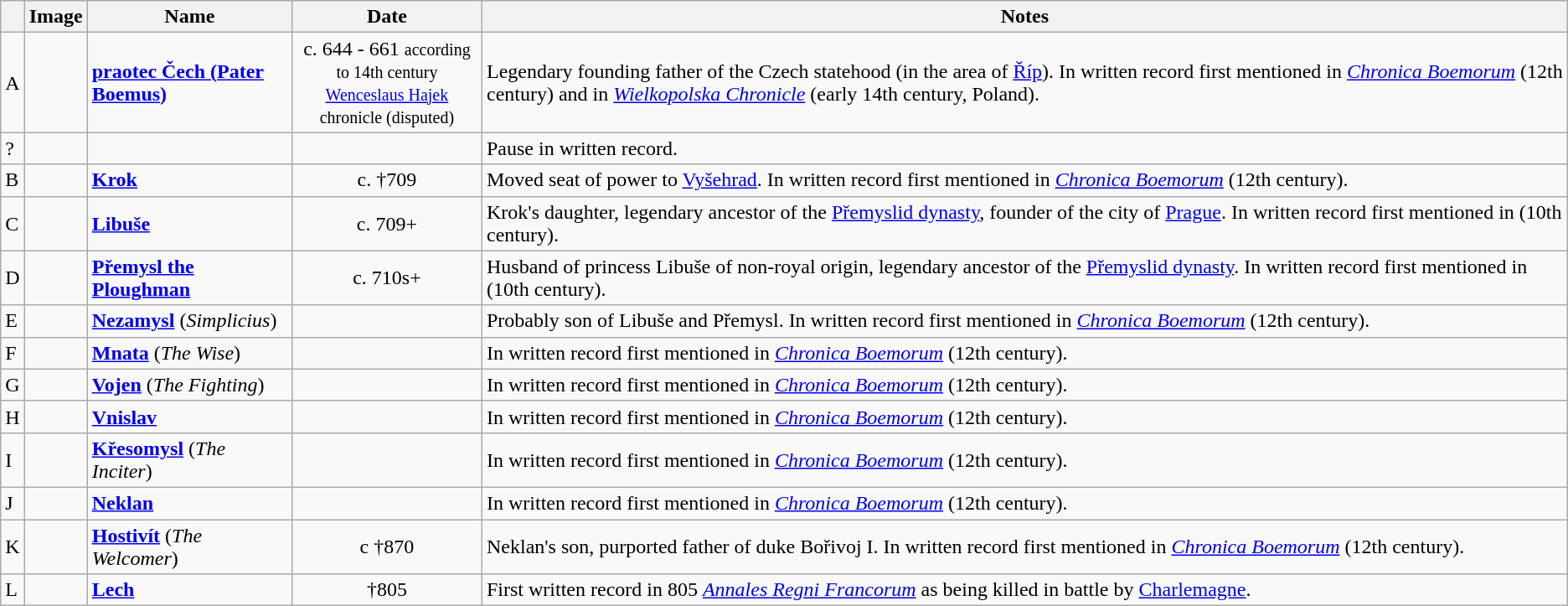<table class="wikitable">
<tr>
<th></th>
<th>Image</th>
<th>Name</th>
<th style="width:9em">Date</th>
<th>Notes</th>
</tr>
<tr>
<td>A</td>
<td></td>
<td><strong><a href='#'>praotec Čech (Pater Boemus)</a></strong></td>
<td align="center">c. 644 - 661 <small>according to 14th century <a href='#'>Wenceslaus Hajek</a> chronicle (disputed)</small></td>
<td>Legendary founding father of the Czech statehood (in the area of <a href='#'>Říp</a>). In written record first mentioned in <em><a href='#'>Chronica Boemorum</a></em> (12th century) and in <em><a href='#'>Wielkopolska Chronicle</a></em> (early 14th century, Poland).</td>
</tr>
<tr>
<td>?</td>
<td></td>
<td></td>
<td></td>
<td>Pause in written record.</td>
</tr>
<tr>
<td>B</td>
<td></td>
<td><strong><a href='#'>Krok</a></strong></td>
<td align="center">c. †709</td>
<td>Moved seat of power to <a href='#'>Vyšehrad</a>. In written record first mentioned in <em><a href='#'>Chronica Boemorum</a></em> (12th century).</td>
</tr>
<tr>
<td>C</td>
<td></td>
<td><strong><a href='#'>Libuše</a></strong></td>
<td align="center">c. 709+</td>
<td>Krok's daughter, legendary ancestor of the <a href='#'>Přemyslid dynasty</a>, founder of the city of <a href='#'>Prague</a>. In written record first mentioned in  (10th century).</td>
</tr>
<tr>
<td>D</td>
<td></td>
<td><strong><a href='#'>Přemysl the Ploughman</a></strong></td>
<td align="center">c. 710s+</td>
<td>Husband of princess Libuše of non-royal origin, legendary ancestor of the <a href='#'>Přemyslid dynasty</a>. In written record first mentioned in  (10th century).</td>
</tr>
<tr>
<td>E</td>
<td></td>
<td><strong><a href='#'>Nezamysl</a></strong> (<em>Simplicius</em>)</td>
<td align="center"></td>
<td>Probably son of Libuše and Přemysl. In written record first mentioned in <em><a href='#'>Chronica Boemorum</a></em> (12th century).</td>
</tr>
<tr>
<td>F</td>
<td></td>
<td><strong><a href='#'>Mnata</a></strong> (<em>The Wise</em>)</td>
<td align="center"></td>
<td>In written record first mentioned in <em><a href='#'>Chronica Boemorum</a></em> (12th century).</td>
</tr>
<tr>
<td>G</td>
<td></td>
<td><strong><a href='#'>Vojen</a></strong> (<em>The Fighting</em>)</td>
<td align="center"></td>
<td>In written record first mentioned in <em><a href='#'>Chronica Boemorum</a></em> (12th century).</td>
</tr>
<tr>
<td>H</td>
<td></td>
<td><strong><a href='#'>Vnislav</a></strong></td>
<td align="center"></td>
<td>In written record first mentioned in <em><a href='#'>Chronica Boemorum</a></em> (12th century).</td>
</tr>
<tr>
<td>I</td>
<td></td>
<td><strong><a href='#'>Křesomysl</a></strong> (<em>The Inciter</em>)</td>
<td align="center"></td>
<td>In written record first mentioned in <em><a href='#'>Chronica Boemorum</a></em> (12th century).</td>
</tr>
<tr>
<td>J</td>
<td></td>
<td><strong><a href='#'>Neklan</a></strong></td>
<td align="center"></td>
<td>In written record first mentioned in <em><a href='#'>Chronica Boemorum</a></em> (12th century).</td>
</tr>
<tr>
<td>K</td>
<td></td>
<td><strong><a href='#'>Hostivít</a></strong> (<em>The Welcomer</em>)</td>
<td align="center">c †870</td>
<td>Neklan's son, purported father of duke Bořivoj I. In written record first mentioned in <em><a href='#'>Chronica Boemorum</a></em> (12th century).</td>
</tr>
<tr>
<td>L</td>
<td></td>
<td><strong><a href='#'>Lech</a></strong></td>
<td align="center">†805</td>
<td>First written record in 805 <em><a href='#'>Annales Regni Francorum</a></em> as being killed in battle by <a href='#'>Charlemagne</a>.</td>
</tr>
</table>
